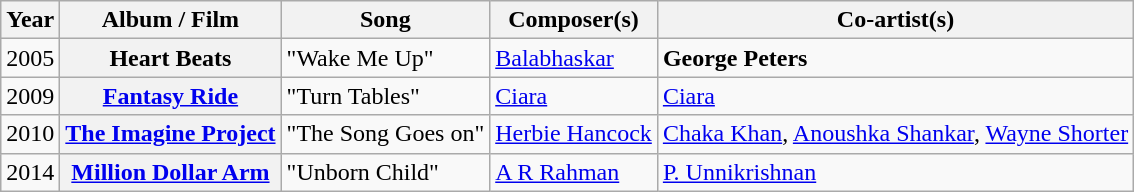<table class="wikitable">
<tr>
<th>Year</th>
<th>Album / Film</th>
<th>Song</th>
<th>Composer(s)</th>
<th>Co-artist(s)</th>
</tr>
<tr>
<td>2005</td>
<th><strong>Heart Beats</strong></th>
<td>"Wake Me Up"</td>
<td><a href='#'>Balabhaskar</a></td>
<td><strong>George Peters</strong></td>
</tr>
<tr>
<td>2009</td>
<th><a href='#'>Fantasy Ride</a></th>
<td>"Turn Tables"</td>
<td><a href='#'>Ciara</a></td>
<td><a href='#'>Ciara</a></td>
</tr>
<tr>
<td>2010</td>
<th><strong><a href='#'>The Imagine Project</a></strong></th>
<td>"The Song Goes on"</td>
<td><a href='#'>Herbie Hancock</a></td>
<td><a href='#'>Chaka Khan</a>, <a href='#'>Anoushka Shankar</a>, <a href='#'>Wayne Shorter</a></td>
</tr>
<tr>
<td>2014</td>
<th><strong><a href='#'>Million Dollar Arm</a></strong></th>
<td>"Unborn Child"</td>
<td><a href='#'>A R Rahman</a></td>
<td><a href='#'>P. Unnikrishnan</a></td>
</tr>
</table>
